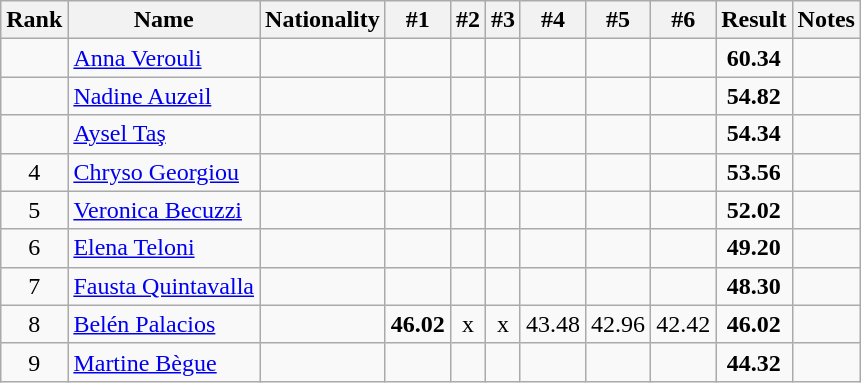<table class="wikitable sortable" style="text-align:center">
<tr>
<th>Rank</th>
<th>Name</th>
<th>Nationality</th>
<th>#1</th>
<th>#2</th>
<th>#3</th>
<th>#4</th>
<th>#5</th>
<th>#6</th>
<th>Result</th>
<th>Notes</th>
</tr>
<tr>
<td></td>
<td align=left><a href='#'>Anna Verouli</a></td>
<td align=left></td>
<td></td>
<td></td>
<td></td>
<td></td>
<td></td>
<td></td>
<td><strong>60.34</strong></td>
<td></td>
</tr>
<tr>
<td></td>
<td align=left><a href='#'>Nadine Auzeil</a></td>
<td align=left></td>
<td></td>
<td></td>
<td></td>
<td></td>
<td></td>
<td></td>
<td><strong>54.82</strong></td>
<td></td>
</tr>
<tr>
<td></td>
<td align=left><a href='#'>Aysel Taş</a></td>
<td align=left></td>
<td></td>
<td></td>
<td></td>
<td></td>
<td></td>
<td></td>
<td><strong>54.34</strong></td>
<td></td>
</tr>
<tr>
<td>4</td>
<td align=left><a href='#'>Chryso Georgiou</a></td>
<td align=left></td>
<td></td>
<td></td>
<td></td>
<td></td>
<td></td>
<td></td>
<td><strong>53.56</strong></td>
<td></td>
</tr>
<tr>
<td>5</td>
<td align=left><a href='#'>Veronica Becuzzi</a></td>
<td align=left></td>
<td></td>
<td></td>
<td></td>
<td></td>
<td></td>
<td></td>
<td><strong>52.02</strong></td>
<td></td>
</tr>
<tr>
<td>6</td>
<td align=left><a href='#'>Elena Teloni</a></td>
<td align=left></td>
<td></td>
<td></td>
<td></td>
<td></td>
<td></td>
<td></td>
<td><strong>49.20</strong></td>
<td></td>
</tr>
<tr>
<td>7</td>
<td align=left><a href='#'>Fausta Quintavalla</a></td>
<td align=left></td>
<td></td>
<td></td>
<td></td>
<td></td>
<td></td>
<td></td>
<td><strong>48.30</strong></td>
<td></td>
</tr>
<tr>
<td>8</td>
<td align=left><a href='#'>Belén Palacios</a></td>
<td align=left></td>
<td><strong>46.02</strong></td>
<td>x</td>
<td>x</td>
<td>43.48</td>
<td>42.96</td>
<td>42.42</td>
<td><strong>46.02</strong></td>
<td></td>
</tr>
<tr>
<td>9</td>
<td align=left><a href='#'>Martine Bègue</a></td>
<td align=left></td>
<td></td>
<td></td>
<td></td>
<td></td>
<td></td>
<td></td>
<td><strong>44.32</strong></td>
<td></td>
</tr>
</table>
